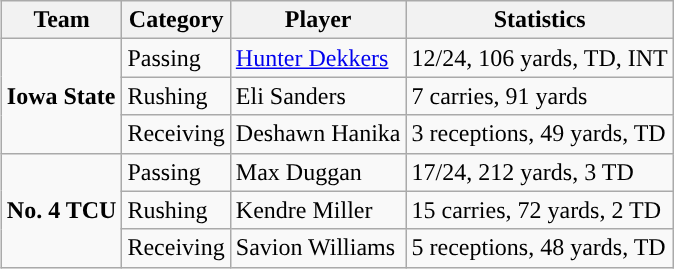<table class="wikitable" style="float: right;">
<tr>
<th>Team</th>
<th>Category</th>
<th>Player</th>
<th>Statistics</th>
</tr>
<tr>
<td rowspan=3><strong>Iowa State</strong></td>
<td>Passing</td>
<td><a href='#'>Hunter Dekkers</a></td>
<td>12/24, 106 yards, TD, INT</td>
</tr>
<tr>
<td>Rushing</td>
<td>Eli Sanders</td>
<td>7 carries, 91 yards</td>
</tr>
<tr>
<td>Receiving</td>
<td>Deshawn Hanika</td>
<td>3 receptions, 49 yards, TD</td>
</tr>
<tr>
<td rowspan=3><strong>No. 4 TCU</strong></td>
<td>Passing</td>
<td>Max Duggan</td>
<td>17/24, 212 yards, 3 TD</td>
</tr>
<tr>
<td>Rushing</td>
<td>Kendre Miller</td>
<td>15 carries, 72 yards, 2 TD</td>
</tr>
<tr>
<td>Receiving</td>
<td>Savion Williams</td>
<td>5 receptions, 48 yards, TD</td>
</tr>
</table>
